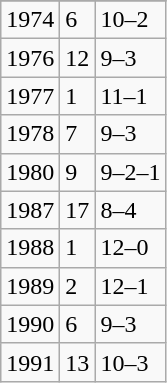<table class="wikitable">
<tr>
</tr>
<tr>
<td>1974</td>
<td>6</td>
<td>10–2</td>
</tr>
<tr>
<td>1976</td>
<td>12</td>
<td>9–3</td>
</tr>
<tr>
<td>1977</td>
<td>1</td>
<td>11–1</td>
</tr>
<tr>
<td>1978</td>
<td>7</td>
<td>9–3</td>
</tr>
<tr>
<td>1980</td>
<td>9</td>
<td>9–2–1</td>
</tr>
<tr>
<td>1987</td>
<td>17</td>
<td>8–4</td>
</tr>
<tr>
<td>1988</td>
<td>1</td>
<td>12–0</td>
</tr>
<tr>
<td>1989</td>
<td>2</td>
<td>12–1</td>
</tr>
<tr>
<td>1990</td>
<td>6</td>
<td>9–3</td>
</tr>
<tr>
<td>1991</td>
<td>13</td>
<td>10–3</td>
</tr>
</table>
